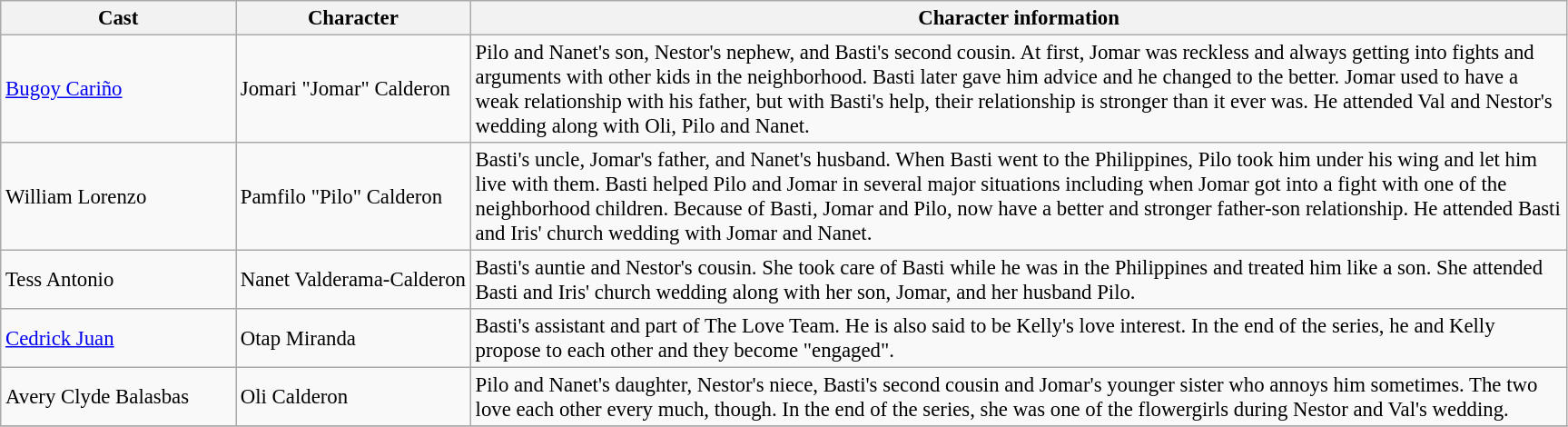<table class="wikitable" style="font-size:95%;">
<tr>
<th style="width:15%;">Cast</th>
<th style="width:15%;">Character</th>
<th style="width:15px;">Character information</th>
</tr>
<tr>
<td><a href='#'>Bugoy Cariño</a></td>
<td>Jomari "Jomar" Calderon</td>
<td>Pilo and Nanet's son, Nestor's nephew, and Basti's second cousin. At first, Jomar was reckless and always getting into fights and arguments with other kids in the neighborhood. Basti later gave him advice and he changed to the better. Jomar used to have a weak relationship with his father, but with Basti's help, their relationship is stronger than it ever was. He attended Val and Nestor's wedding along with Oli, Pilo and Nanet.</td>
</tr>
<tr>
<td>William Lorenzo</td>
<td>Pamfilo "Pilo" Calderon</td>
<td>Basti's uncle, Jomar's father, and Nanet's husband. When Basti went to the Philippines, Pilo took him under his wing and let him live with them. Basti helped Pilo and Jomar in several major situations including when Jomar got into a fight with one of the neighborhood children. Because of Basti, Jomar and Pilo, now have a better and stronger father-son relationship. He attended Basti and Iris' church wedding with Jomar and Nanet.</td>
</tr>
<tr>
<td>Tess Antonio</td>
<td>Nanet Valderama-Calderon</td>
<td>Basti's auntie and Nestor's cousin. She took care of Basti while he was in the Philippines and treated him like a son. She attended Basti and Iris' church wedding along with her son, Jomar, and her husband Pilo.</td>
</tr>
<tr>
<td><a href='#'>Cedrick Juan</a></td>
<td>Otap Miranda</td>
<td>Basti's assistant and part of The Love Team. He is also said to be Kelly's love interest. In the end of the series, he and Kelly propose to each other and they become "engaged".</td>
</tr>
<tr>
<td>Avery Clyde Balasbas</td>
<td>Oli Calderon</td>
<td>Pilo and Nanet's daughter, Nestor's niece, Basti's second cousin and Jomar's younger sister who annoys him sometimes. The two love each other every much, though. In the end of the series, she was one of the flowergirls during Nestor and Val's wedding.</td>
</tr>
<tr>
</tr>
</table>
